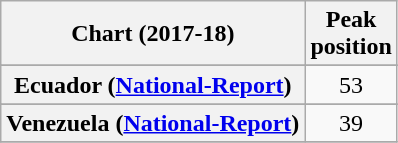<table class="wikitable sortable plainrowheaders" style="text-align:center">
<tr>
<th scope="col">Chart (2017-18)</th>
<th scope="col">Peak<br> position</th>
</tr>
<tr>
</tr>
<tr>
</tr>
<tr>
<th scope="row">Ecuador (<a href='#'>National-Report</a>)</th>
<td>53</td>
</tr>
<tr>
</tr>
<tr>
</tr>
<tr>
<th scope="row">Venezuela (<a href='#'>National-Report</a>)</th>
<td>39</td>
</tr>
<tr>
</tr>
</table>
